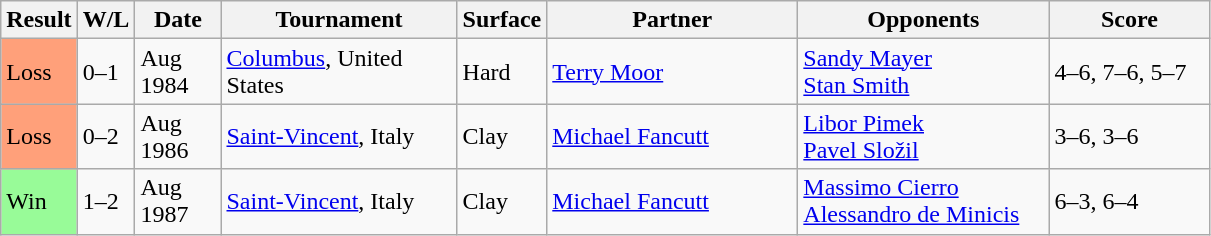<table class="sortable wikitable">
<tr>
<th>Result</th>
<th>W/L</th>
<th style="width:50px">Date</th>
<th style="width:150px">Tournament</th>
<th style="width:50px">Surface</th>
<th style="width:160px">Partner</th>
<th style="width:160px">Opponents</th>
<th style="width:100px" class="unsortable">Score</th>
</tr>
<tr>
<td style="background:#ffa07a;">Loss</td>
<td>0–1</td>
<td>Aug 1984</td>
<td><a href='#'>Columbus</a>, United States</td>
<td>Hard</td>
<td> <a href='#'>Terry Moor</a></td>
<td> <a href='#'>Sandy Mayer</a><br> <a href='#'>Stan Smith</a></td>
<td>4–6, 7–6, 5–7</td>
</tr>
<tr>
<td style="background:#ffa07a;">Loss</td>
<td>0–2</td>
<td>Aug 1986</td>
<td><a href='#'>Saint-Vincent</a>, Italy</td>
<td>Clay</td>
<td> <a href='#'>Michael Fancutt</a></td>
<td> <a href='#'>Libor Pimek</a><br> <a href='#'>Pavel Složil</a></td>
<td>3–6, 3–6</td>
</tr>
<tr>
<td style="background:#98fb98;">Win</td>
<td>1–2</td>
<td>Aug 1987</td>
<td><a href='#'>Saint-Vincent</a>, Italy</td>
<td>Clay</td>
<td> <a href='#'>Michael Fancutt</a></td>
<td> <a href='#'>Massimo Cierro</a><br> <a href='#'>Alessandro de Minicis</a></td>
<td>6–3, 6–4</td>
</tr>
</table>
